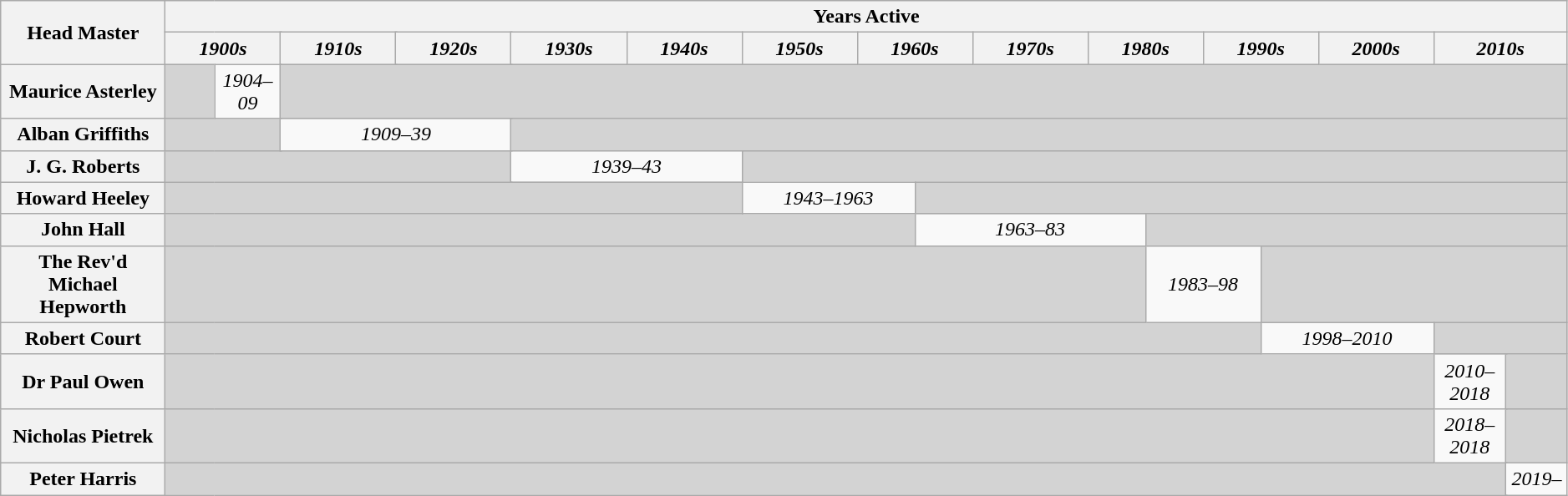<table class="wikitable" style="text-align:center; width:99%;">
<tr>
<th rowspan="2" style="width:10%;">Head Master</th>
<th colspan="120">Years Active</th>
</tr>
<tr>
<th style="width:7%;" colspan="10"><em>1900s</em></th>
<th style="width:7%;" colspan="10"><em>1910s</em></th>
<th style="width:7%;" colspan="10"><em>1920s</em></th>
<th style="width:7%;" colspan="10"><em>1930s</em></th>
<th style="width:7%;" colspan="10"><em>1940s</em></th>
<th style="width:7%;" colspan="10"><em>1950s</em></th>
<th style="width:7%;" colspan="10"><em>1960s</em></th>
<th style="width:7%;" colspan="10"><em>1970s</em></th>
<th style="width:7%;" colspan="10"><em>1980s</em></th>
<th style="width:7%;" colspan="10"><em>1990s</em></th>
<th style="width:7%;" colspan="10"><em>2000s</em></th>
<th style="width:7%;" colspan="10"><em>2010s</em></th>
</tr>
<tr>
<th>Maurice Asterley</th>
<td colspan="4" style="width:3%;background:lightgrey;"> </td>
<td colspan="5"><em>1904–09</em></td>
<td colspan="111" style="background:lightgrey;"> </td>
</tr>
<tr>
<th>Alban Griffiths</th>
<td colspan="9" style="background:lightgrey;"> </td>
<td colspan="30"><em>1909–39</em></td>
<td colspan="81" style="background:lightgrey;"> </td>
</tr>
<tr>
<th>J. G. Roberts</th>
<td colspan="39" style="background:lightgrey;"> </td>
<td colspan="4"><em>1939–43</em></td>
<td colspan="77" style="background:lightgrey;"> </td>
</tr>
<tr>
<th>Howard Heeley</th>
<td colspan="43" style="background:lightgrey;"> </td>
<td colspan="20"><em>1943–1963</em></td>
<td colspan="57" style="background:lightgrey;"> </td>
</tr>
<tr>
<th>John Hall</th>
<td colspan="63" style="background:lightgrey;"> </td>
<td colspan="20"><em>1963–83</em></td>
<td colspan="37" style="background:lightgrey;"> </td>
</tr>
<tr>
<th>The Rev'd Michael Hepworth</th>
<td colspan="83" style="background:lightgrey;"> </td>
<td colspan="15"><em>1983–98</em></td>
<td colspan="22" style="background:lightgrey;"> </td>
</tr>
<tr>
<th>Robert Court</th>
<td colspan="98" style="background:lightgrey;"> </td>
<td colspan="12"><em>1998–2010</em></td>
<td colspan="10" style="background:lightgrey;"> </td>
</tr>
<tr>
<th>Dr Paul Owen</th>
<td colspan="110" style="background:lightgrey;"> </td>
<td colspan="9"><em>2010–2018</em></td>
<td colspan="1" style="background:lightgrey;"> </td>
</tr>
<tr>
<th>Nicholas Pietrek</th>
<td colspan="110" style="background:lightgrey;"> </td>
<td colspan="9"><em>2018–2018</em></td>
<td colspan="1" style="background:lightgrey;"> </td>
</tr>
<tr>
<th>Peter Harris</th>
<td colspan="119" style="background:lightgrey;"> </td>
<td colspan="1"><em>2019–</em></td>
</tr>
</table>
